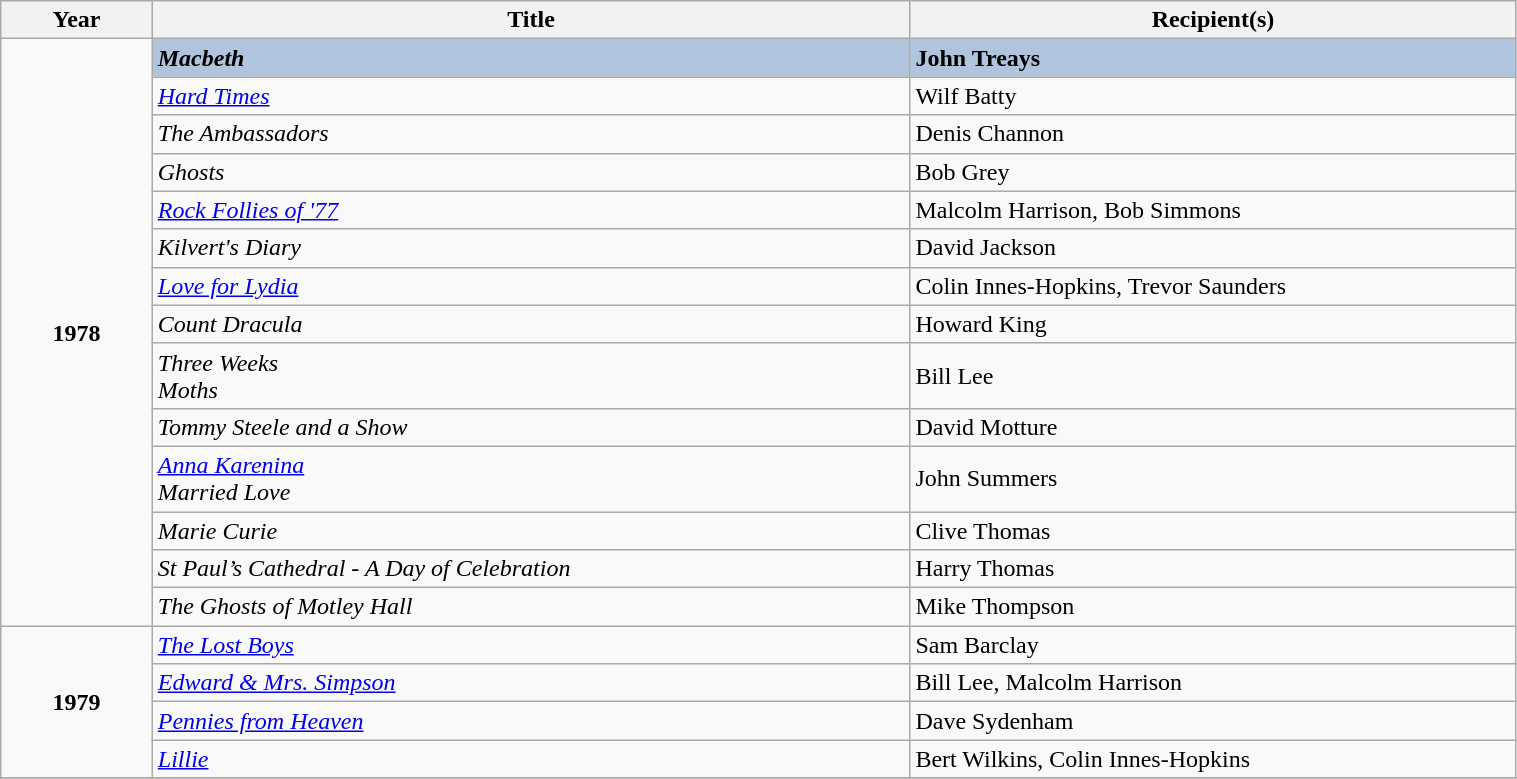<table class="wikitable" width="80%">
<tr>
<th width=5%>Year</th>
<th width=25%><strong>Title</strong></th>
<th width=20%><strong>Recipient(s)</strong></th>
</tr>
<tr>
<td rowspan="14" style="text-align:center;"><strong>1978</strong></td>
<td style="background:#B0C4DE;"><strong><em>Macbeth</em></strong></td>
<td style="background:#B0C4DE;"><strong>John Treays</strong></td>
</tr>
<tr>
<td><em><a href='#'>Hard Times</a></em></td>
<td>Wilf Batty</td>
</tr>
<tr>
<td><em>The Ambassadors</em></td>
<td>Denis Channon</td>
</tr>
<tr>
<td><em>Ghosts</em></td>
<td>Bob Grey</td>
</tr>
<tr>
<td><em><a href='#'>Rock Follies of '77</a></em></td>
<td>Malcolm Harrison, Bob Simmons</td>
</tr>
<tr>
<td><em>Kilvert's Diary</em></td>
<td>David Jackson</td>
</tr>
<tr>
<td><em><a href='#'>Love for Lydia</a></em></td>
<td>Colin Innes-Hopkins, Trevor Saunders</td>
</tr>
<tr>
<td><em>Count Dracula</em></td>
<td>Howard King</td>
</tr>
<tr>
<td><em>Three Weeks<br>Moths</em></td>
<td>Bill Lee</td>
</tr>
<tr>
<td><em>Tommy Steele and a Show</em></td>
<td>David Motture</td>
</tr>
<tr>
<td><em><a href='#'>Anna Karenina</a><br>Married Love</em></td>
<td>John Summers</td>
</tr>
<tr>
<td><em>Marie Curie</em></td>
<td>Clive Thomas</td>
</tr>
<tr>
<td><em>St Paul’s Cathedral - A Day of Celebration</em></td>
<td>Harry Thomas</td>
</tr>
<tr>
<td><em>The Ghosts of Motley Hall</em></td>
<td>Mike Thompson</td>
</tr>
<tr>
<td rowspan="4" style="text-align:center;"><strong>1979</strong></td>
<td><em><a href='#'>The Lost Boys</a></em></td>
<td>Sam Barclay</td>
</tr>
<tr>
<td><em><a href='#'>Edward & Mrs. Simpson</a></em></td>
<td>Bill Lee, Malcolm Harrison</td>
</tr>
<tr>
<td><em><a href='#'>Pennies from Heaven</a></em></td>
<td>Dave Sydenham</td>
</tr>
<tr>
<td><em><a href='#'>Lillie</a></em></td>
<td>Bert Wilkins, Colin Innes-Hopkins</td>
</tr>
<tr>
</tr>
</table>
